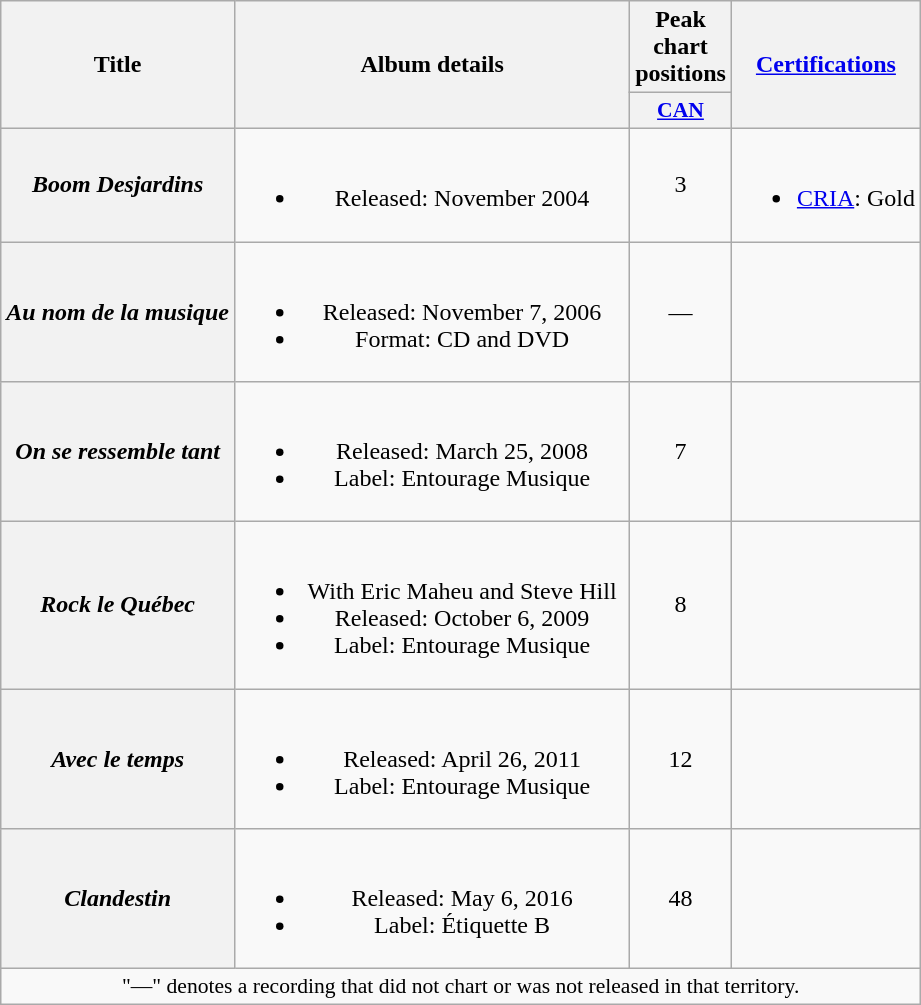<table class="wikitable plainrowheaders" style="text-align:center;" border="1">
<tr>
<th scope="col" rowspan="2">Title</th>
<th scope="col" rowspan="2" style="width:16em;">Album details</th>
<th scope="col" colspan="1">Peak chart positions</th>
<th scope="col" rowspan="2"><a href='#'>Certifications</a></th>
</tr>
<tr>
<th scope="col" style="width:2.2em;font-size:90%;"><a href='#'>CAN</a><br></th>
</tr>
<tr>
<th scope="row"><em>Boom Desjardins</em></th>
<td><br><ul><li>Released: November 2004</li></ul></td>
<td>3</td>
<td><br><ul><li><a href='#'>CRIA</a>: Gold</li></ul></td>
</tr>
<tr>
<th scope="row"><em>Au nom de la musique</em></th>
<td><br><ul><li>Released: November 7, 2006</li><li>Format: CD and DVD</li></ul></td>
<td>—</td>
<td></td>
</tr>
<tr>
<th scope="row"><em>On se ressemble tant</em></th>
<td><br><ul><li>Released: March 25, 2008</li><li>Label: Entourage Musique</li></ul></td>
<td>7</td>
<td></td>
</tr>
<tr>
<th scope="row"><em>Rock le Québec</em></th>
<td><br><ul><li>With Eric Maheu and Steve Hill</li><li>Released: October 6, 2009</li><li>Label: Entourage Musique</li></ul></td>
<td>8</td>
<td></td>
</tr>
<tr>
<th scope="row"><em>Avec le temps</em></th>
<td><br><ul><li>Released: April 26, 2011</li><li>Label: Entourage Musique</li></ul></td>
<td>12</td>
<td></td>
</tr>
<tr>
<th scope="row"><em>Clandestin</em></th>
<td><br><ul><li>Released: May 6, 2016</li><li>Label: Étiquette B</li></ul></td>
<td>48</td>
<td></td>
</tr>
<tr>
<td colspan="14" style="font-size:90%">"—" denotes a recording that did not chart or was not released in that territory.</td>
</tr>
</table>
